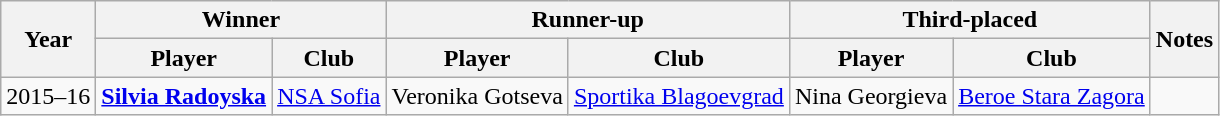<table class="wikitable" | border="1" cellspacing="0" cellpadding="6">
<tr align="center">
<th rowspan="2">Year</th>
<th colspan="2"><strong>Winner</strong></th>
<th colspan="2">Runner-up</th>
<th colspan="2">Third-placed</th>
<th rowspan="2">Notes</th>
</tr>
<tr align="center">
<th>Player</th>
<th>Club</th>
<th>Player</th>
<th>Club</th>
<th>Player</th>
<th>Club</th>
</tr>
<tr>
<td>2015–16</td>
<td> <strong><a href='#'>Silvia Radoyska</a></strong></td>
<td><a href='#'>NSA Sofia</a></td>
<td> Veronika Gotseva</td>
<td><a href='#'>Sportika Blagoevgrad</a></td>
<td> Nina Georgieva</td>
<td><a href='#'>Beroe Stara Zagora</a></td>
<td></td>
</tr>
</table>
